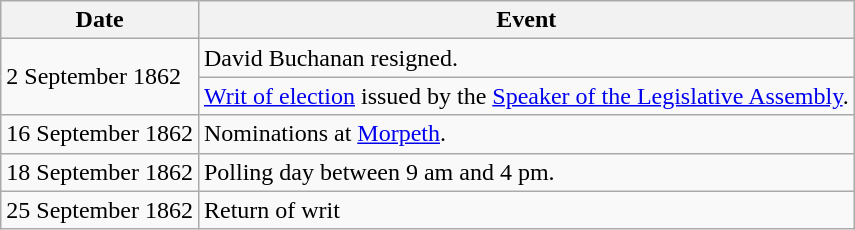<table class="wikitable">
<tr>
<th>Date</th>
<th>Event</th>
</tr>
<tr>
<td rowspan="2">2 September 1862</td>
<td>David Buchanan resigned.</td>
</tr>
<tr>
<td><a href='#'>Writ of election</a> issued by the <a href='#'>Speaker of the Legislative Assembly</a>.</td>
</tr>
<tr>
<td>16 September 1862</td>
<td>Nominations at <a href='#'>Morpeth</a>.</td>
</tr>
<tr>
<td>18 September 1862</td>
<td>Polling day between 9 am and 4 pm.</td>
</tr>
<tr>
<td>25 September 1862</td>
<td>Return of writ</td>
</tr>
</table>
